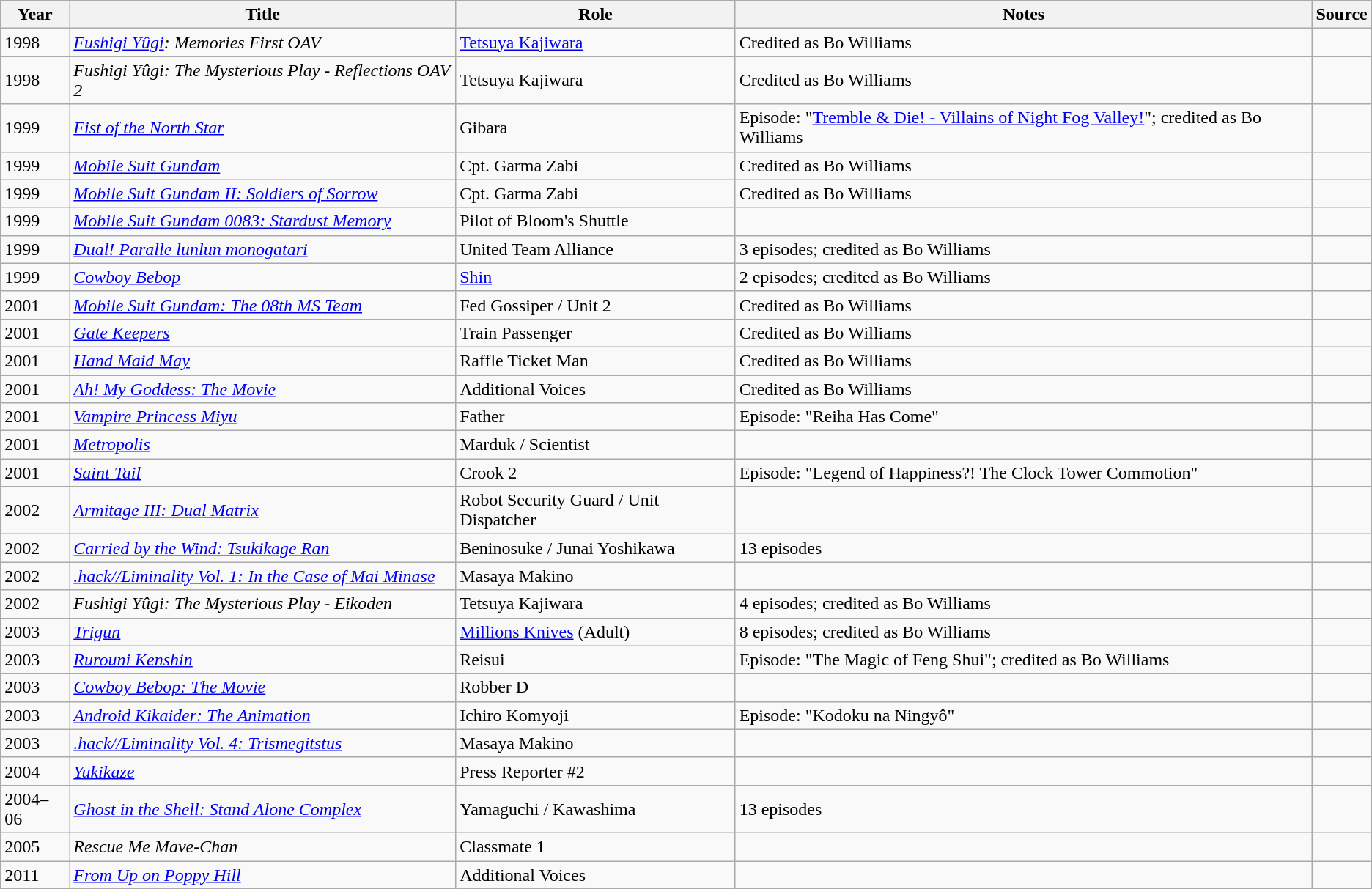<table class="wikitable sortable plainrowheaders">
<tr>
<th>Year</th>
<th>Title</th>
<th>Role</th>
<th class="unsortable">Notes</th>
<th class="unsortable">Source</th>
</tr>
<tr>
<td>1998</td>
<td><em><a href='#'>Fushigi Yûgi</a>: Memories First OAV</em></td>
<td><a href='#'>Tetsuya Kajiwara</a></td>
<td>Credited as Bo Williams</td>
<td></td>
</tr>
<tr>
<td>1998</td>
<td><em>Fushigi Yûgi: The Mysterious Play - Reflections OAV 2</em></td>
<td>Tetsuya Kajiwara</td>
<td>Credited as Bo Williams</td>
<td></td>
</tr>
<tr>
<td>1999</td>
<td><em><a href='#'>Fist of the North Star</a></em></td>
<td>Gibara</td>
<td>Episode: "<a href='#'>Tremble & Die! - Villains of Night Fog Valley!</a>"; credited as Bo Williams</td>
<td></td>
</tr>
<tr>
<td>1999</td>
<td><em><a href='#'>Mobile Suit Gundam</a></em></td>
<td>Cpt. Garma Zabi</td>
<td>Credited as Bo Williams</td>
<td></td>
</tr>
<tr>
<td>1999</td>
<td><em><a href='#'>Mobile Suit Gundam II: Soldiers of Sorrow</a></em></td>
<td>Cpt. Garma Zabi</td>
<td>Credited as Bo Williams</td>
<td></td>
</tr>
<tr>
<td>1999</td>
<td><em><a href='#'>Mobile Suit Gundam 0083: Stardust Memory</a></em></td>
<td>Pilot of Bloom's Shuttle</td>
<td></td>
<td></td>
</tr>
<tr>
<td>1999</td>
<td><em><a href='#'>Dual! Paralle lunlun monogatari</a></em></td>
<td>United Team Alliance</td>
<td>3 episodes; credited as Bo Williams</td>
<td></td>
</tr>
<tr>
<td>1999</td>
<td><em><a href='#'>Cowboy Bebop</a></em></td>
<td><a href='#'>Shin</a></td>
<td>2 episodes; credited as Bo Williams</td>
<td></td>
</tr>
<tr>
<td>2001</td>
<td><em><a href='#'>Mobile Suit Gundam: The 08th MS Team</a></em></td>
<td>Fed Gossiper / Unit 2</td>
<td>Credited as Bo Williams</td>
<td></td>
</tr>
<tr>
<td>2001</td>
<td><em><a href='#'>Gate Keepers</a></em></td>
<td>Train Passenger</td>
<td>Credited as Bo Williams</td>
<td></td>
</tr>
<tr>
<td>2001</td>
<td><em><a href='#'>Hand Maid May</a></em></td>
<td>Raffle Ticket Man</td>
<td>Credited as Bo Williams</td>
<td></td>
</tr>
<tr>
<td>2001</td>
<td><em><a href='#'>Ah! My Goddess: The Movie</a></em></td>
<td>Additional Voices</td>
<td>Credited as Bo Williams</td>
<td></td>
</tr>
<tr>
<td>2001</td>
<td><em><a href='#'>Vampire Princess Miyu</a></em></td>
<td>Father</td>
<td>Episode: "Reiha Has Come"</td>
<td></td>
</tr>
<tr>
<td>2001</td>
<td><em><a href='#'>Metropolis</a></em></td>
<td>Marduk / Scientist</td>
<td></td>
<td></td>
</tr>
<tr>
<td>2001</td>
<td><em><a href='#'>Saint Tail</a></em></td>
<td>Crook 2</td>
<td>Episode: "Legend of Happiness?! The Clock Tower Commotion"</td>
<td></td>
</tr>
<tr>
<td>2002</td>
<td><em><a href='#'>Armitage III: Dual Matrix</a></em></td>
<td>Robot Security Guard / Unit Dispatcher</td>
<td></td>
<td></td>
</tr>
<tr>
<td>2002</td>
<td><em><a href='#'>Carried by the Wind: Tsukikage Ran</a></em></td>
<td>Beninosuke / Junai Yoshikawa</td>
<td>13 episodes</td>
<td></td>
</tr>
<tr>
<td>2002</td>
<td><em><a href='#'>.hack//Liminality Vol. 1: In the Case of Mai Minase</a></em></td>
<td>Masaya Makino</td>
<td></td>
<td></td>
</tr>
<tr>
<td>2002</td>
<td><em>Fushigi Yûgi: The Mysterious Play - Eikoden</em></td>
<td>Tetsuya Kajiwara</td>
<td>4 episodes; credited as Bo Williams</td>
<td></td>
</tr>
<tr>
<td>2003</td>
<td><em><a href='#'>Trigun</a></em></td>
<td><a href='#'>Millions Knives</a> (Adult)</td>
<td>8 episodes; credited as Bo Williams</td>
<td></td>
</tr>
<tr>
<td>2003</td>
<td><em><a href='#'>Rurouni Kenshin</a></em></td>
<td>Reisui</td>
<td>Episode: "The Magic of Feng Shui"; credited as Bo Williams</td>
<td></td>
</tr>
<tr>
<td>2003</td>
<td><em><a href='#'>Cowboy Bebop: The Movie</a></em></td>
<td>Robber D</td>
<td></td>
<td></td>
</tr>
<tr>
<td>2003</td>
<td><em><a href='#'>Android Kikaider: The Animation</a></em></td>
<td>Ichiro Komyoji</td>
<td>Episode: "Kodoku na Ningyô"</td>
<td></td>
</tr>
<tr>
<td>2003</td>
<td><em><a href='#'>.hack//Liminality Vol. 4: Trismegitstus</a></em></td>
<td>Masaya Makino</td>
<td></td>
<td></td>
</tr>
<tr>
<td>2004</td>
<td><em><a href='#'>Yukikaze</a></em></td>
<td>Press Reporter #2</td>
<td></td>
<td></td>
</tr>
<tr>
<td>2004–06</td>
<td><em><a href='#'>Ghost in the Shell: Stand Alone Complex</a></em></td>
<td>Yamaguchi / Kawashima</td>
<td>13 episodes</td>
<td></td>
</tr>
<tr>
<td>2005</td>
<td><em>Rescue Me Mave-Chan</em></td>
<td>Classmate 1</td>
<td></td>
<td></td>
</tr>
<tr>
<td>2011</td>
<td><em><a href='#'>From Up on Poppy Hill</a></em></td>
<td>Additional Voices</td>
<td></td>
<td></td>
</tr>
</table>
